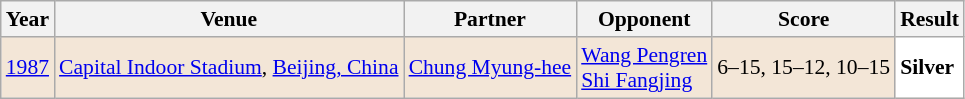<table class="sortable wikitable" style="font-size: 90%;">
<tr>
<th>Year</th>
<th>Venue</th>
<th>Partner</th>
<th>Opponent</th>
<th>Score</th>
<th>Result</th>
</tr>
<tr style="background:#F3E6D7">
<td align="center"><a href='#'>1987</a></td>
<td><a href='#'>Capital Indoor Stadium</a>, <a href='#'>Beijing, China</a></td>
<td> <a href='#'>Chung Myung-hee</a></td>
<td> <a href='#'>Wang Pengren</a><br> <a href='#'>Shi Fangjing</a></td>
<td>6–15, 15–12, 10–15</td>
<td style="text-align:left; background:white"> <strong>Silver</strong></td>
</tr>
</table>
